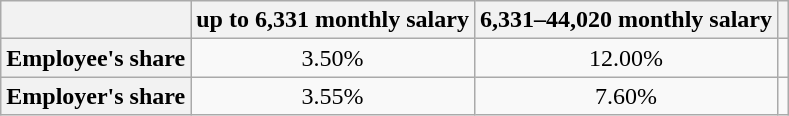<table class="wikitable" style="text-align: center;">
<tr>
<th></th>
<th>up to 6,331 monthly salary</th>
<th>6,331–44,020 monthly salary</th>
<th></th>
</tr>
<tr>
<th scope="row">Employee's share</th>
<td>3.50%</td>
<td>12.00%</td>
<td></td>
</tr>
<tr>
<th scope="row">Employer's share</th>
<td>3.55%</td>
<td>7.60%</td>
<td></td>
</tr>
</table>
